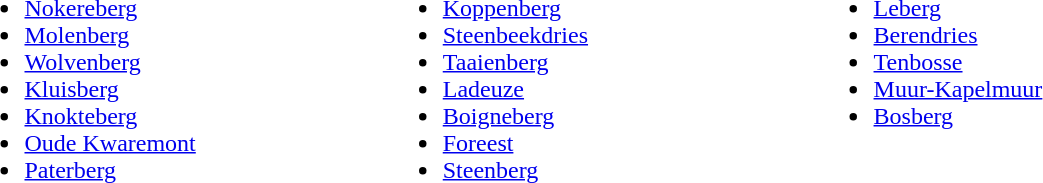<table width=67%>
<tr>
<td valign=top align=left width=33%><br><ul><li><a href='#'>Nokereberg</a></li><li><a href='#'>Molenberg</a></li><li><a href='#'>Wolvenberg</a></li><li><a href='#'>Kluisberg</a></li><li><a href='#'>Knokteberg</a></li><li><a href='#'>Oude Kwaremont</a></li><li><a href='#'>Paterberg</a></li></ul></td>
<td valign=top align=left width=34%><br><ul><li><a href='#'>Koppenberg</a></li><li><a href='#'>Steenbeekdries</a></li><li><a href='#'>Taaienberg</a></li><li><a href='#'>Ladeuze</a></li><li><a href='#'>Boigneberg</a></li><li><a href='#'>Foreest</a></li><li><a href='#'>Steenberg</a></li></ul></td>
<td valign=top align=left width=33%><br><ul><li><a href='#'>Leberg</a></li><li><a href='#'>Berendries</a></li><li><a href='#'>Tenbosse</a></li><li><a href='#'>Muur-Kapelmuur</a></li><li><a href='#'>Bosberg</a></li></ul></td>
</tr>
</table>
